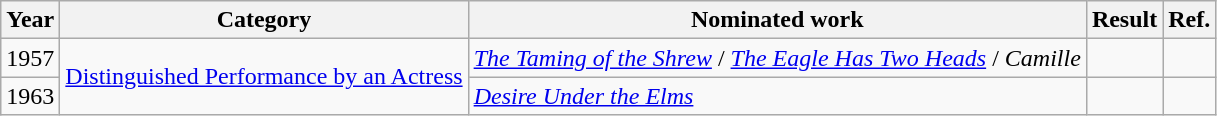<table class="wikitable">
<tr>
<th>Year</th>
<th>Category</th>
<th>Nominated work</th>
<th>Result</th>
<th>Ref.</th>
</tr>
<tr>
<td>1957</td>
<td rowspan="2"><a href='#'>Distinguished Performance by an Actress</a></td>
<td><em><a href='#'>The Taming of the Shrew</a></em> / <em><a href='#'>The Eagle Has Two Heads</a></em> / <em>Camille</em></td>
<td></td>
<td align="center"></td>
</tr>
<tr>
<td>1963</td>
<td><em><a href='#'>Desire Under the Elms</a></em></td>
<td></td>
<td align="center"></td>
</tr>
</table>
